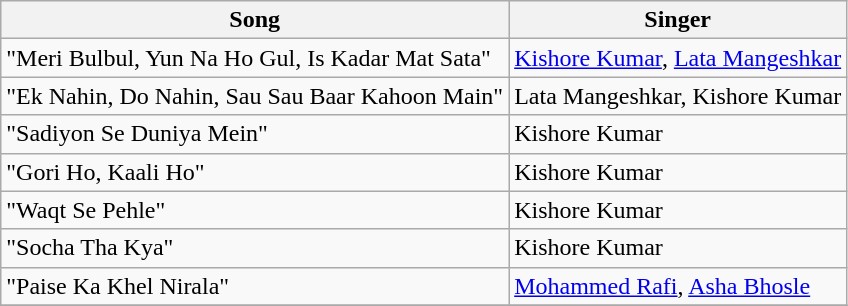<table class="wikitable">
<tr>
<th>Song</th>
<th>Singer</th>
</tr>
<tr>
<td>"Meri Bulbul, Yun Na Ho Gul, Is Kadar Mat Sata"</td>
<td><a href='#'>Kishore Kumar</a>, <a href='#'>Lata Mangeshkar</a></td>
</tr>
<tr>
<td>"Ek Nahin, Do Nahin, Sau Sau Baar Kahoon Main"</td>
<td>Lata Mangeshkar, Kishore Kumar</td>
</tr>
<tr>
<td>"Sadiyon Se Duniya Mein"</td>
<td>Kishore Kumar</td>
</tr>
<tr>
<td>"Gori Ho, Kaali Ho"</td>
<td>Kishore Kumar</td>
</tr>
<tr>
<td>"Waqt Se Pehle"</td>
<td>Kishore Kumar</td>
</tr>
<tr>
<td>"Socha Tha Kya"</td>
<td>Kishore Kumar</td>
</tr>
<tr>
<td>"Paise Ka Khel Nirala"</td>
<td><a href='#'>Mohammed Rafi</a>, <a href='#'>Asha Bhosle</a></td>
</tr>
<tr>
</tr>
</table>
